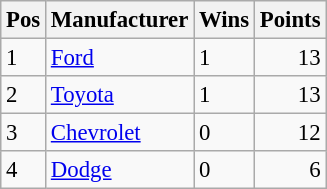<table class="wikitable" style="font-size: 95%;">
<tr>
<th>Pos</th>
<th>Manufacturer</th>
<th>Wins</th>
<th>Points</th>
</tr>
<tr>
<td>1</td>
<td><a href='#'>Ford</a></td>
<td>1</td>
<td style="text-align:right;">13</td>
</tr>
<tr>
<td>2</td>
<td><a href='#'>Toyota</a></td>
<td>1</td>
<td style="text-align:right;">13</td>
</tr>
<tr>
<td>3</td>
<td><a href='#'>Chevrolet</a></td>
<td>0</td>
<td style="text-align:right;">12</td>
</tr>
<tr>
<td>4</td>
<td><a href='#'>Dodge</a></td>
<td>0</td>
<td style="text-align:right;">6</td>
</tr>
</table>
